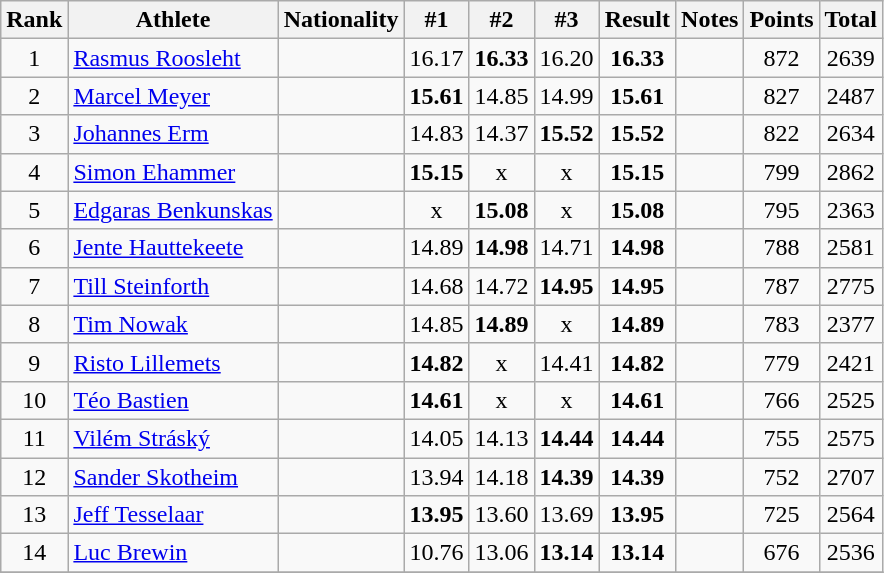<table class="wikitable sortable" style="text-align:center">
<tr>
<th>Rank</th>
<th>Athlete</th>
<th>Nationality</th>
<th>#1</th>
<th>#2</th>
<th>#3</th>
<th>Result</th>
<th>Notes</th>
<th>Points</th>
<th>Total</th>
</tr>
<tr>
<td>1</td>
<td align=left><a href='#'>Rasmus Roosleht</a></td>
<td align="left"></td>
<td>16.17</td>
<td><strong>16.33</strong></td>
<td>16.20</td>
<td><strong>16.33</strong></td>
<td></td>
<td>872</td>
<td>2639</td>
</tr>
<tr>
<td>2</td>
<td align="left"><a href='#'>Marcel Meyer</a></td>
<td align="left"></td>
<td><strong>15.61</strong></td>
<td>14.85</td>
<td>14.99</td>
<td><strong>15.61</strong></td>
<td></td>
<td>827</td>
<td>2487</td>
</tr>
<tr>
<td>3</td>
<td align="left"><a href='#'>Johannes Erm</a></td>
<td align="left"></td>
<td>14.83</td>
<td>14.37</td>
<td><strong>15.52</strong></td>
<td><strong>15.52</strong></td>
<td></td>
<td>822</td>
<td>2634</td>
</tr>
<tr>
<td>4</td>
<td align="left"><a href='#'>Simon Ehammer</a></td>
<td align="left"></td>
<td><strong>15.15</strong></td>
<td>x</td>
<td>x</td>
<td><strong>15.15</strong></td>
<td></td>
<td>799</td>
<td>2862</td>
</tr>
<tr>
<td>5</td>
<td align="left"><a href='#'>Edgaras Benkunskas</a></td>
<td align="left"></td>
<td>x</td>
<td><strong>15.08</strong></td>
<td>x</td>
<td><strong>15.08</strong></td>
<td></td>
<td>795</td>
<td>2363</td>
</tr>
<tr>
<td>6</td>
<td align="left"><a href='#'>Jente Hauttekeete</a></td>
<td align="left"></td>
<td>14.89</td>
<td><strong>14.98</strong></td>
<td>14.71</td>
<td><strong>14.98</strong></td>
<td></td>
<td>788</td>
<td>2581</td>
</tr>
<tr>
<td>7</td>
<td align="left"><a href='#'>Till Steinforth</a></td>
<td align="left"></td>
<td>14.68</td>
<td>14.72</td>
<td><strong>14.95</strong></td>
<td><strong>14.95</strong></td>
<td></td>
<td>787</td>
<td>2775</td>
</tr>
<tr>
<td>8</td>
<td align="left"><a href='#'>Tim Nowak</a></td>
<td align="left"></td>
<td>14.85</td>
<td><strong>14.89</strong></td>
<td>x</td>
<td><strong>14.89</strong></td>
<td></td>
<td>783</td>
<td>2377</td>
</tr>
<tr>
<td>9</td>
<td align="left"><a href='#'>Risto Lillemets</a></td>
<td align="left"></td>
<td><strong>14.82</strong></td>
<td>x</td>
<td>14.41</td>
<td><strong>14.82</strong></td>
<td></td>
<td>779</td>
<td>2421</td>
</tr>
<tr>
<td>10</td>
<td align="left"><a href='#'>Téo Bastien</a></td>
<td align="left"></td>
<td><strong>14.61</strong></td>
<td>x</td>
<td>x</td>
<td><strong>14.61</strong></td>
<td></td>
<td>766</td>
<td>2525</td>
</tr>
<tr>
<td>11</td>
<td align="left"><a href='#'>Vilém Stráský</a></td>
<td align="left"></td>
<td>14.05</td>
<td>14.13</td>
<td><strong>14.44</strong></td>
<td><strong>14.44</strong></td>
<td></td>
<td>755</td>
<td>2575</td>
</tr>
<tr>
<td>12</td>
<td align="left"><a href='#'>Sander Skotheim</a></td>
<td align="left"></td>
<td>13.94</td>
<td>14.18</td>
<td><strong>14.39</strong></td>
<td><strong>14.39</strong></td>
<td></td>
<td>752</td>
<td>2707</td>
</tr>
<tr>
<td>13</td>
<td align="left"><a href='#'>Jeff Tesselaar</a></td>
<td align="left"></td>
<td><strong>13.95</strong></td>
<td>13.60</td>
<td>13.69</td>
<td><strong>13.95</strong></td>
<td></td>
<td>725</td>
<td>2564</td>
</tr>
<tr>
<td>14</td>
<td align="left"><a href='#'>Luc Brewin</a></td>
<td align="left"></td>
<td>10.76</td>
<td>13.06</td>
<td><strong>13.14</strong></td>
<td><strong>13.14</strong></td>
<td></td>
<td>676</td>
<td>2536</td>
</tr>
<tr>
</tr>
</table>
